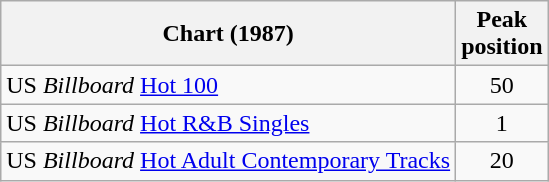<table class="wikitable">
<tr>
<th align="left">Chart (1987)</th>
<th align="center">Peak<br>position</th>
</tr>
<tr>
<td align="left">US <em>Billboard</em> <a href='#'>Hot 100</a></td>
<td align="center">50</td>
</tr>
<tr>
<td align="left">US <em>Billboard</em> <a href='#'>Hot R&B Singles</a></td>
<td align="center">1</td>
</tr>
<tr>
<td align="left">US <em>Billboard</em> <a href='#'>Hot Adult Contemporary Tracks</a></td>
<td align="center">20</td>
</tr>
</table>
